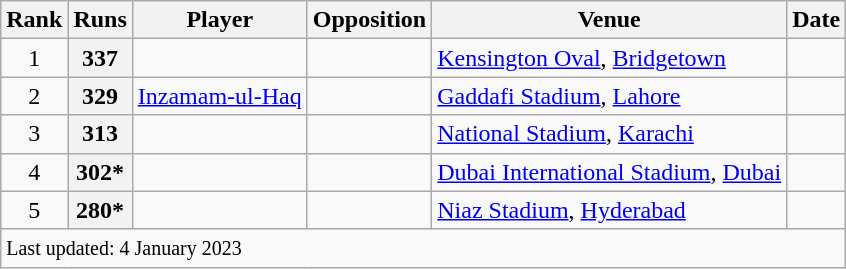<table class="wikitable plainrowheaders sortable">
<tr>
<th scope="col">Rank</th>
<th scope="col">Runs</th>
<th scope="col">Player</th>
<th scope="col">Opposition</th>
<th scope="col">Venue</th>
<th scope="col">Date</th>
</tr>
<tr>
<td align=center>1</td>
<th scope="row" style="text-align:center;">337</th>
<td></td>
<td></td>
<td><a href='#'>Kensington Oval</a>, <a href='#'>Bridgetown</a></td>
<td></td>
</tr>
<tr>
<td align=center>2</td>
<th scope="row" style="text-align:center;">329</th>
<td><a href='#'>Inzamam-ul-Haq</a></td>
<td></td>
<td><a href='#'>Gaddafi Stadium</a>, <a href='#'>Lahore</a></td>
<td></td>
</tr>
<tr>
<td align=center>3</td>
<th scope="row" style="text-align:center;">313</th>
<td></td>
<td></td>
<td><a href='#'>National Stadium</a>, <a href='#'>Karachi</a></td>
<td></td>
</tr>
<tr>
<td align=center>4</td>
<th scope="row" style="text-align:center;">302*</th>
<td></td>
<td></td>
<td><a href='#'>Dubai International Stadium</a>, <a href='#'>Dubai</a></td>
<td></td>
</tr>
<tr>
<td align=center>5</td>
<th scope="row" style="text-align:center;">280*</th>
<td></td>
<td></td>
<td><a href='#'>Niaz Stadium</a>, <a href='#'>Hyderabad</a></td>
<td></td>
</tr>
<tr class=sortbottom>
<td colspan=6><small>Last updated: 4 January 2023</small></td>
</tr>
</table>
